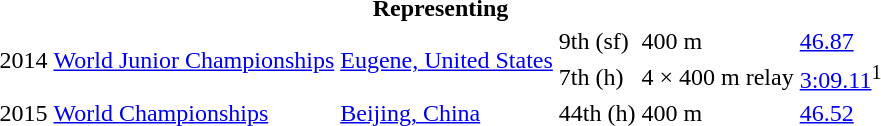<table>
<tr>
<th colspan="6">Representing </th>
</tr>
<tr>
<td rowspan=2>2014</td>
<td rowspan=2><a href='#'>World Junior Championships</a></td>
<td rowspan=2><a href='#'>Eugene, United States</a></td>
<td>9th (sf)</td>
<td>400 m</td>
<td><a href='#'>46.87</a></td>
</tr>
<tr>
<td>7th (h)</td>
<td>4 × 400 m relay</td>
<td><a href='#'>3:09.11</a><sup>1</sup></td>
</tr>
<tr>
<td>2015</td>
<td><a href='#'>World Championships</a></td>
<td><a href='#'>Beijing, China</a></td>
<td>44th (h)</td>
<td>400 m</td>
<td><a href='#'>46.52</a></td>
</tr>
</table>
